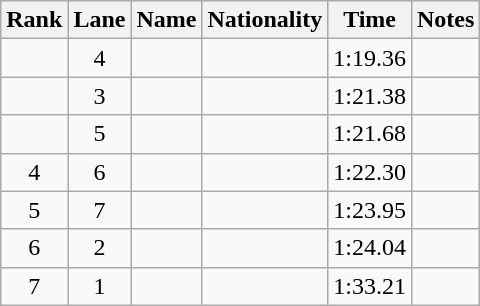<table class="wikitable sortable" style="text-align:center">
<tr>
<th>Rank</th>
<th>Lane</th>
<th>Name</th>
<th>Nationality</th>
<th>Time</th>
<th>Notes</th>
</tr>
<tr>
<td></td>
<td>4</td>
<td align=left></td>
<td align=left></td>
<td>1:19.36</td>
<td></td>
</tr>
<tr>
<td></td>
<td>3</td>
<td align=left></td>
<td align=left></td>
<td>1:21.38</td>
<td></td>
</tr>
<tr>
<td></td>
<td>5</td>
<td align=left></td>
<td align=left></td>
<td>1:21.68</td>
<td></td>
</tr>
<tr>
<td>4</td>
<td>6</td>
<td align=left></td>
<td align=left></td>
<td>1:22.30</td>
<td></td>
</tr>
<tr>
<td>5</td>
<td>7</td>
<td align=left></td>
<td align=left></td>
<td>1:23.95</td>
<td></td>
</tr>
<tr>
<td>6</td>
<td>2</td>
<td align=left></td>
<td align=left></td>
<td>1:24.04</td>
<td></td>
</tr>
<tr>
<td>7</td>
<td>1</td>
<td align=left></td>
<td align=left></td>
<td>1:33.21</td>
<td></td>
</tr>
</table>
